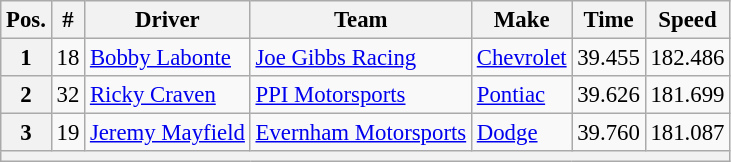<table class="wikitable" style="font-size:95%">
<tr>
<th>Pos.</th>
<th>#</th>
<th>Driver</th>
<th>Team</th>
<th>Make</th>
<th>Time</th>
<th>Speed</th>
</tr>
<tr>
<th>1</th>
<td>18</td>
<td><a href='#'>Bobby Labonte</a></td>
<td><a href='#'>Joe Gibbs Racing</a></td>
<td><a href='#'>Chevrolet</a></td>
<td>39.455</td>
<td>182.486</td>
</tr>
<tr>
<th>2</th>
<td>32</td>
<td><a href='#'>Ricky Craven</a></td>
<td><a href='#'>PPI Motorsports</a></td>
<td><a href='#'>Pontiac</a></td>
<td>39.626</td>
<td>181.699</td>
</tr>
<tr>
<th>3</th>
<td>19</td>
<td><a href='#'>Jeremy Mayfield</a></td>
<td><a href='#'>Evernham Motorsports</a></td>
<td><a href='#'>Dodge</a></td>
<td>39.760</td>
<td>181.087</td>
</tr>
<tr>
<th colspan="7"></th>
</tr>
</table>
